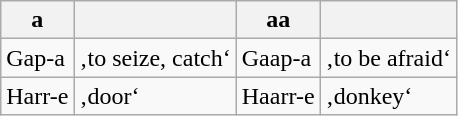<table class="wikitable">
<tr>
<th>a</th>
<th></th>
<th>aa</th>
<th></th>
</tr>
<tr>
<td>Gap-a</td>
<td>‚to seize, catch‘</td>
<td>Gaap-a</td>
<td>‚to be afraid‘</td>
</tr>
<tr>
<td>Harr-e</td>
<td>‚door‘</td>
<td>Haarr-e</td>
<td>‚donkey‘</td>
</tr>
</table>
